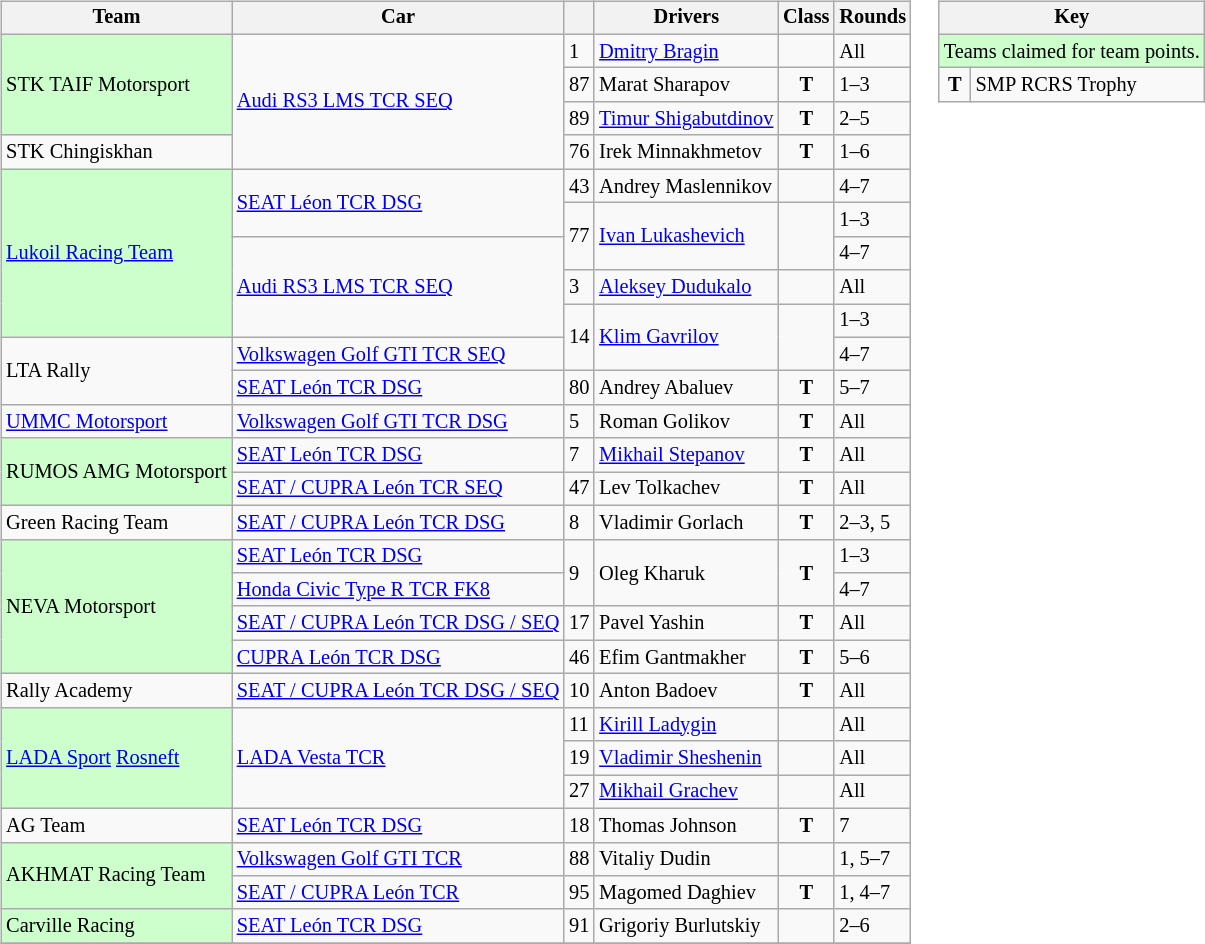<table>
<tr>
<td><br><table class="wikitable" style="font-size: 85%">
<tr>
<th>Team</th>
<th>Car</th>
<th></th>
<th>Drivers</th>
<th>Class</th>
<th>Rounds</th>
</tr>
<tr>
<td style="background:#ccffcc;" rowspan=3>STK TAIF Motorsport</td>
<td rowspan=4><a href='#'>Audi RS3 LMS TCR SEQ</a></td>
<td>1</td>
<td><a href='#'>Dmitry Bragin</a></td>
<td></td>
<td>All</td>
</tr>
<tr>
<td>87</td>
<td>Marat Sharapov</td>
<td align=center><strong><span>T</span></strong></td>
<td>1–3</td>
</tr>
<tr>
<td>89</td>
<td><a href='#'>Timur Shigabutdinov</a></td>
<td align=center><strong><span>T</span></strong></td>
<td>2–5</td>
</tr>
<tr>
<td>STK Chingiskhan</td>
<td>76</td>
<td>Irek Minnakhmetov</td>
<td align=center><strong><span>T</span></strong></td>
<td>1–6</td>
</tr>
<tr>
<td style="background:#ccffcc;" rowspan=5><a href='#'>Lukoil Racing Team</a></td>
<td rowspan=2><a href='#'>SEAT Léon TCR DSG</a></td>
<td>43</td>
<td>Andrey Maslennikov</td>
<td></td>
<td>4–7</td>
</tr>
<tr>
<td rowspan=2>77</td>
<td rowspan=2><a href='#'>Ivan Lukashevich</a></td>
<td rowspan=2></td>
<td>1–3</td>
</tr>
<tr>
<td rowspan=3><a href='#'>Audi RS3 LMS TCR SEQ</a></td>
<td>4–7</td>
</tr>
<tr>
<td>3</td>
<td><a href='#'>Aleksey Dudukalo</a></td>
<td></td>
<td>All</td>
</tr>
<tr>
<td rowspan=2>14</td>
<td rowspan=2><a href='#'>Klim Gavrilov</a></td>
<td rowspan=2></td>
<td>1–3</td>
</tr>
<tr>
<td rowspan=2>LTA Rally</td>
<td><a href='#'>Volkswagen Golf GTI TCR SEQ</a></td>
<td>4–7</td>
</tr>
<tr>
<td><a href='#'>SEAT León TCR DSG</a></td>
<td>80</td>
<td>Andrey Abaluev</td>
<td align=center><strong><span>T</span></strong></td>
<td>5–7</td>
</tr>
<tr>
<td><a href='#'>UMMC Motorsport</a></td>
<td><a href='#'>Volkswagen Golf GTI TCR DSG</a></td>
<td>5</td>
<td>Roman Golikov</td>
<td align=center><strong><span>T</span></strong></td>
<td>All</td>
</tr>
<tr>
<td style="background:#ccffcc;" rowspan=2>RUMOS AMG Motorsport</td>
<td><a href='#'>SEAT León TCR DSG</a></td>
<td>7</td>
<td><a href='#'>Mikhail Stepanov</a></td>
<td align=center><strong><span>T</span></strong></td>
<td>All</td>
</tr>
<tr>
<td><a href='#'>SEAT / CUPRA León TCR SEQ</a></td>
<td>47</td>
<td>Lev Tolkachev</td>
<td align=center><strong><span>T</span></strong></td>
<td>All</td>
</tr>
<tr>
<td>Green Racing Team</td>
<td><a href='#'>SEAT / CUPRA León TCR DSG</a></td>
<td>8</td>
<td>Vladimir Gorlach</td>
<td align=center><strong><span>T</span></strong></td>
<td>2–3, 5</td>
</tr>
<tr>
<td style="background:#ccffcc;" rowspan="4">NEVA Motorsport</td>
<td><a href='#'>SEAT León TCR DSG</a></td>
<td rowspan="2">9</td>
<td rowspan="2">Oleg Kharuk</td>
<td align="center" rowspan="2"><strong><span>T</span></strong></td>
<td>1–3</td>
</tr>
<tr>
<td><a href='#'>Honda Civic Type R TCR FK8</a></td>
<td>4–7</td>
</tr>
<tr>
<td><a href='#'>SEAT / CUPRA León TCR DSG / SEQ</a></td>
<td>17</td>
<td>Pavel Yashin</td>
<td align="center"><strong><span>T</span></strong></td>
<td>All</td>
</tr>
<tr>
<td><a href='#'>CUPRA León TCR DSG</a></td>
<td>46</td>
<td>Efim Gantmakher</td>
<td align=center><strong><span>T</span></strong></td>
<td>5–6</td>
</tr>
<tr>
<td>Rally Academy</td>
<td><a href='#'>SEAT / CUPRA León TCR DSG / SEQ</a></td>
<td>10</td>
<td>Anton Badoev</td>
<td align="center"><strong><span>T</span></strong></td>
<td>All</td>
</tr>
<tr>
<td style="background:#ccffcc;" rowspan=3><a href='#'>LADA Sport</a> <a href='#'>Rosneft</a></td>
<td rowspan=3><a href='#'>LADA Vesta TCR</a></td>
<td>11</td>
<td><a href='#'>Kirill Ladygin</a></td>
<td></td>
<td>All</td>
</tr>
<tr>
<td>19</td>
<td><a href='#'>Vladimir Sheshenin</a></td>
<td></td>
<td>All</td>
</tr>
<tr>
<td>27</td>
<td><a href='#'>Mikhail Grachev</a></td>
<td></td>
<td>All</td>
</tr>
<tr>
<td>AG Team</td>
<td><a href='#'>SEAT León TCR DSG</a></td>
<td>18</td>
<td>Thomas Johnson</td>
<td align=center><strong><span>T</span></strong></td>
<td>7</td>
</tr>
<tr>
<td style="background:#ccffcc;" rowspan=2>AKHMAT Racing Team</td>
<td><a href='#'>Volkswagen Golf GTI TCR</a></td>
<td>88</td>
<td>Vitaliy Dudin</td>
<td></td>
<td>1, 5–7</td>
</tr>
<tr>
<td><a href='#'>SEAT / CUPRA León TCR</a></td>
<td>95</td>
<td>Magomed Daghiev</td>
<td align=center><strong><span>T</span></strong></td>
<td>1, 4–7</td>
</tr>
<tr>
<td style="background:#ccffcc;">Carville Racing</td>
<td><a href='#'>SEAT León TCR DSG</a></td>
<td>91</td>
<td>Grigoriy Burlutskiy</td>
<td></td>
<td>2–6</td>
</tr>
<tr>
</tr>
</table>
</td>
<td valign="top"><br><table class="wikitable" style="font-size: 85%">
<tr>
<th colspan=2>Key</th>
</tr>
<tr>
<td colspan=2 style="background:#ccffcc;">Teams claimed for team points.</td>
</tr>
<tr>
<td align=center><strong><span>T</span></strong></td>
<td>SMP RCRS Trophy</td>
</tr>
</table>
</td>
</tr>
</table>
